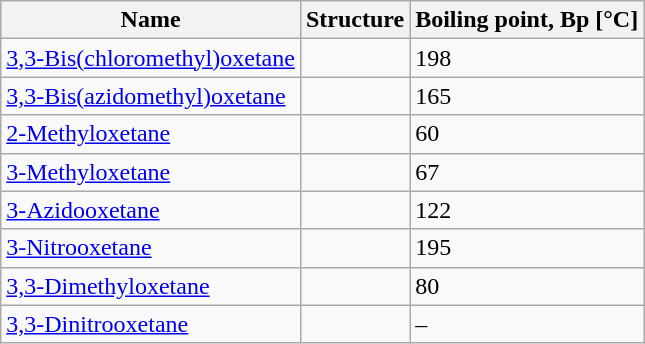<table class="wikitable">
<tr>
<th>Name</th>
<th>Structure</th>
<th>Boiling point, Bp [°C]</th>
</tr>
<tr>
<td><a href='#'>3,3-Bis(chloromethyl)oxetane</a></td>
<td></td>
<td>198</td>
</tr>
<tr>
<td><a href='#'>3,3-Bis(azidomethyl)oxetane</a></td>
<td></td>
<td>165</td>
</tr>
<tr>
<td><a href='#'>2-Methyloxetane</a></td>
<td></td>
<td>60</td>
</tr>
<tr>
<td><a href='#'>3-Methyloxetane</a></td>
<td></td>
<td>67</td>
</tr>
<tr>
<td><a href='#'>3-Azidooxetane</a></td>
<td></td>
<td>122</td>
</tr>
<tr>
<td><a href='#'>3-Nitrooxetane</a></td>
<td></td>
<td>195</td>
</tr>
<tr>
<td><a href='#'>3,3-Dimethyloxetane</a></td>
<td></td>
<td>80</td>
</tr>
<tr>
<td><a href='#'>3,3-Dinitrooxetane</a></td>
<td></td>
<td>–</td>
</tr>
</table>
